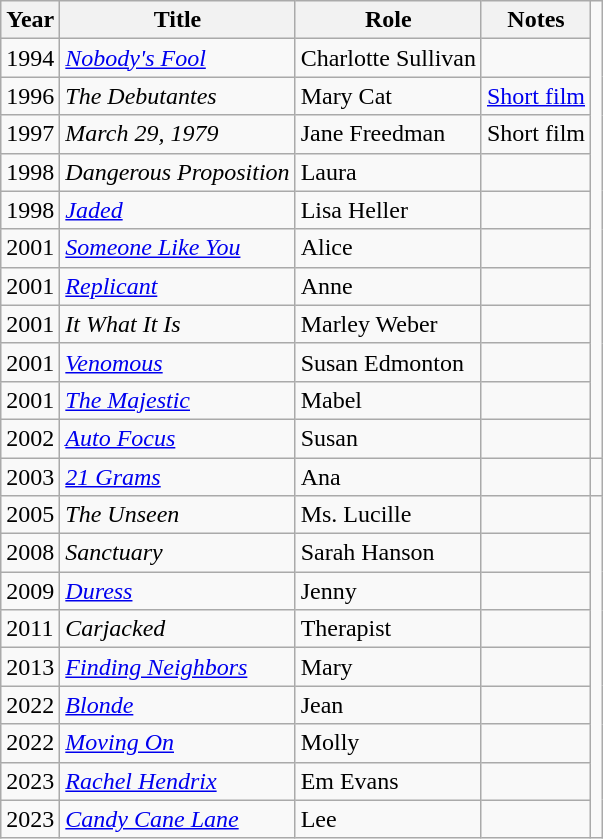<table class="wikitable sortable">
<tr>
<th>Year</th>
<th>Title</th>
<th>Role</th>
<th class="unsortable">Notes</th>
</tr>
<tr>
<td>1994</td>
<td><em><a href='#'>Nobody's Fool</a></em></td>
<td>Charlotte Sullivan</td>
<td></td>
</tr>
<tr>
<td>1996</td>
<td><em>The Debutantes</em></td>
<td>Mary Cat</td>
<td><a href='#'>Short film</a></td>
</tr>
<tr>
<td>1997</td>
<td><em>March 29, 1979</em></td>
<td>Jane Freedman</td>
<td>Short film</td>
</tr>
<tr>
<td>1998</td>
<td><em>Dangerous Proposition</em></td>
<td>Laura</td>
<td></td>
</tr>
<tr>
<td>1998</td>
<td><em><a href='#'>Jaded</a></em></td>
<td>Lisa Heller</td>
<td></td>
</tr>
<tr>
<td>2001</td>
<td><em><a href='#'>Someone Like You</a></em></td>
<td>Alice</td>
<td></td>
</tr>
<tr>
<td>2001</td>
<td><em><a href='#'>Replicant</a></em></td>
<td>Anne</td>
<td></td>
</tr>
<tr>
<td>2001</td>
<td><em>It What It Is</em></td>
<td>Marley Weber</td>
<td></td>
</tr>
<tr>
<td>2001</td>
<td><em><a href='#'>Venomous</a></em></td>
<td>Susan Edmonton</td>
<td></td>
</tr>
<tr>
<td>2001</td>
<td><em><a href='#'>The Majestic</a></em></td>
<td>Mabel</td>
<td></td>
</tr>
<tr>
<td>2002</td>
<td><em><a href='#'>Auto Focus</a></em></td>
<td>Susan</td>
<td></td>
</tr>
<tr>
<td>2003</td>
<td><em><a href='#'>21 Grams</a></em></td>
<td>Ana</td>
<td></td>
<td></td>
</tr>
<tr>
<td>2005</td>
<td><em>The Unseen</em></td>
<td>Ms. Lucille</td>
<td></td>
</tr>
<tr>
<td>2008</td>
<td><em>Sanctuary</em></td>
<td>Sarah Hanson</td>
<td></td>
</tr>
<tr>
<td>2009</td>
<td><em><a href='#'>Duress</a></em></td>
<td>Jenny</td>
<td></td>
</tr>
<tr>
<td>2011</td>
<td><em>Carjacked</em></td>
<td>Therapist</td>
<td></td>
</tr>
<tr>
<td>2013</td>
<td><em><a href='#'>Finding Neighbors</a></em></td>
<td>Mary</td>
<td></td>
</tr>
<tr>
<td>2022</td>
<td><em><a href='#'>Blonde</a></em></td>
<td>Jean</td>
<td></td>
</tr>
<tr>
<td>2022</td>
<td><em><a href='#'>Moving On</a></em></td>
<td>Molly</td>
<td></td>
</tr>
<tr>
<td>2023</td>
<td><em><a href='#'>Rachel Hendrix</a></em></td>
<td>Em Evans</td>
<td></td>
</tr>
<tr>
<td>2023</td>
<td><em><a href='#'>Candy Cane Lane</a></em></td>
<td>Lee</td>
<td></td>
</tr>
</table>
